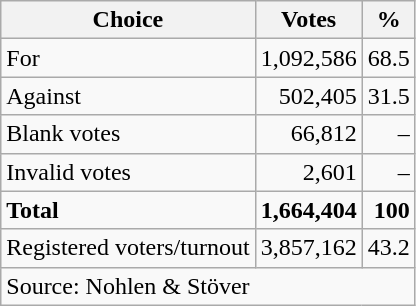<table class=wikitable style=text-align:right>
<tr>
<th>Choice</th>
<th>Votes</th>
<th>%</th>
</tr>
<tr>
<td align=left>For</td>
<td>1,092,586</td>
<td>68.5</td>
</tr>
<tr>
<td align=left>Against</td>
<td>502,405</td>
<td>31.5</td>
</tr>
<tr>
<td align=left>Blank votes</td>
<td>66,812</td>
<td>–</td>
</tr>
<tr>
<td align=left>Invalid votes</td>
<td>2,601</td>
<td>–</td>
</tr>
<tr>
<td align=left><strong>Total</strong></td>
<td><strong>1,664,404</strong></td>
<td><strong>100</strong></td>
</tr>
<tr>
<td align=left>Registered voters/turnout</td>
<td>3,857,162</td>
<td>43.2</td>
</tr>
<tr>
<td align=left colspan=11>Source: Nohlen & Stöver</td>
</tr>
</table>
